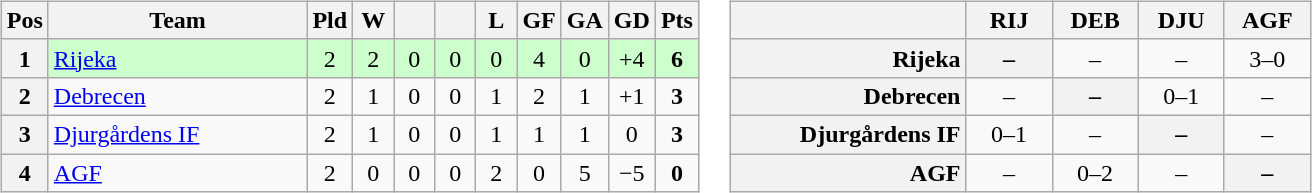<table>
<tr>
<td><br><table class=wikitable style="text-align:center">
<tr>
<th width=20>Pos</th>
<th width=165>Team</th>
<th width=20>Pld</th>
<th width=20>W</th>
<th width=20></th>
<th width=20></th>
<th width=20>L</th>
<th width=20>GF</th>
<th width=20>GA</th>
<th width=20>GD</th>
<th width=20>Pts</th>
</tr>
<tr style="background:#cfc;">
<th>1</th>
<td style="text-align:left"> <a href='#'>Rijeka</a></td>
<td>2</td>
<td>2</td>
<td>0</td>
<td>0</td>
<td>0</td>
<td>4</td>
<td>0</td>
<td>+4</td>
<td><strong>6</strong></td>
</tr>
<tr>
<th>2</th>
<td style="text-align:left"> <a href='#'>Debrecen</a></td>
<td>2</td>
<td>1</td>
<td>0</td>
<td>0</td>
<td>1</td>
<td>2</td>
<td>1</td>
<td>+1</td>
<td><strong>3</strong></td>
</tr>
<tr>
<th>3</th>
<td style="text-align:left"> <a href='#'>Djurgårdens IF</a></td>
<td>2</td>
<td>1</td>
<td>0</td>
<td>0</td>
<td>1</td>
<td>1</td>
<td>1</td>
<td>0</td>
<td><strong>3</strong></td>
</tr>
<tr>
<th>4</th>
<td style="text-align:left"> <a href='#'>AGF</a></td>
<td>2</td>
<td>0</td>
<td>0</td>
<td>0</td>
<td>2</td>
<td>0</td>
<td>5</td>
<td>−5</td>
<td><strong>0</strong></td>
</tr>
</table>
</td>
<td><br><table class="wikitable" style="text-align:center">
<tr>
<th style="width:150px;"> </th>
<th width="50">RIJ</th>
<th width="50">DEB</th>
<th width="50">DJU</th>
<th width="50">AGF</th>
</tr>
<tr>
<th style="text-align:right;">Rijeka</th>
<th>–</th>
<td>–</td>
<td>–</td>
<td>3–0</td>
</tr>
<tr>
<th style="text-align:right;">Debrecen</th>
<td>–</td>
<th>–</th>
<td>0–1</td>
<td>–</td>
</tr>
<tr>
<th style="text-align:right;">Djurgårdens IF</th>
<td>0–1</td>
<td>–</td>
<th>–</th>
<td>–</td>
</tr>
<tr>
<th style="text-align:right;">AGF</th>
<td>–</td>
<td>0–2</td>
<td>–</td>
<th>–</th>
</tr>
</table>
</td>
</tr>
</table>
